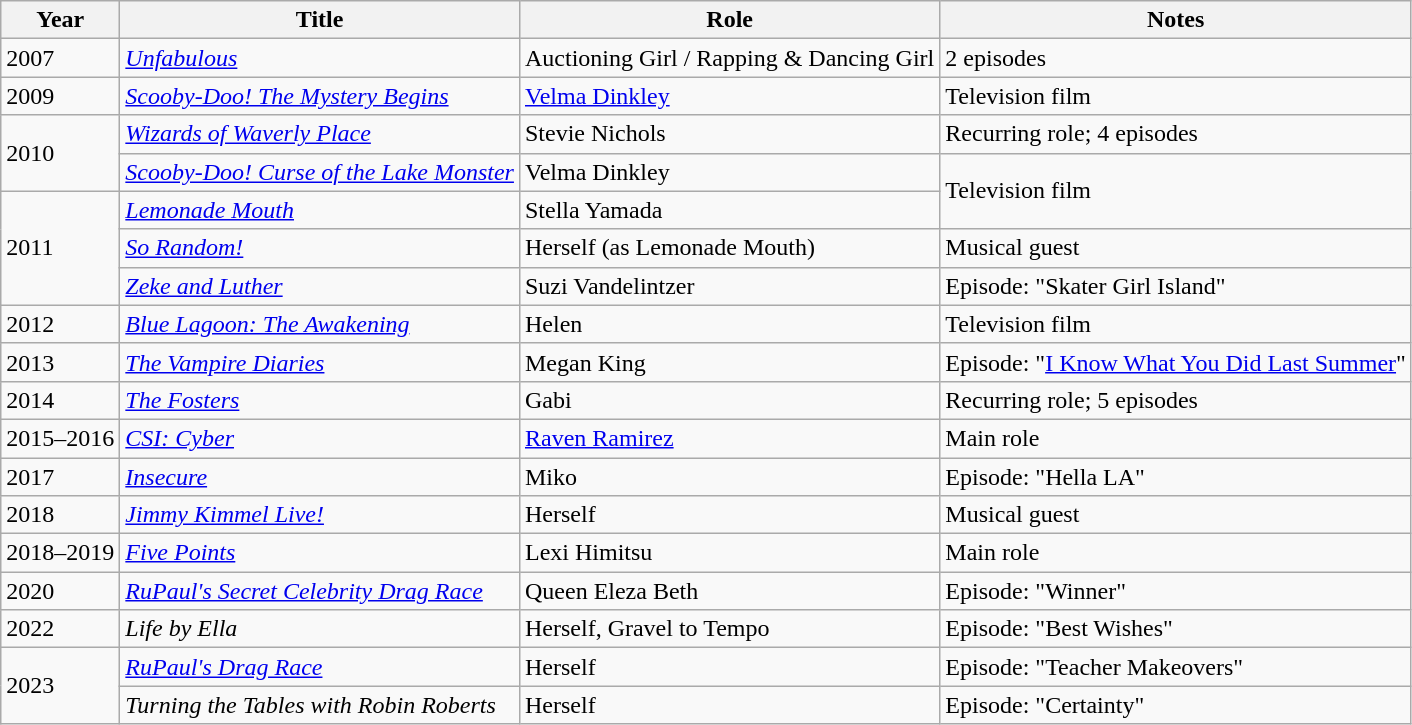<table class="wikitable sortable">
<tr>
<th>Year</th>
<th>Title</th>
<th>Role</th>
<th class="unsortable">Notes</th>
</tr>
<tr>
<td>2007</td>
<td><em><a href='#'>Unfabulous</a></em></td>
<td>Auctioning Girl / Rapping & Dancing Girl</td>
<td>2 episodes</td>
</tr>
<tr>
<td>2009</td>
<td><em><a href='#'>Scooby-Doo! The Mystery Begins</a></em></td>
<td><a href='#'>Velma Dinkley</a></td>
<td>Television film</td>
</tr>
<tr>
<td rowspan=2>2010</td>
<td><em><a href='#'>Wizards of Waverly Place</a></em></td>
<td>Stevie Nichols</td>
<td>Recurring role; 4 episodes</td>
</tr>
<tr>
<td><em><a href='#'>Scooby-Doo! Curse of the Lake Monster</a></em></td>
<td>Velma Dinkley</td>
<td rowspan=2>Television film</td>
</tr>
<tr>
<td rowspan=3>2011</td>
<td><em><a href='#'>Lemonade Mouth</a></em></td>
<td>Stella Yamada</td>
</tr>
<tr>
<td><em><a href='#'>So Random!</a></em></td>
<td>Herself (as Lemonade Mouth)</td>
<td>Musical guest</td>
</tr>
<tr>
<td><em><a href='#'>Zeke and Luther</a></em></td>
<td>Suzi Vandelintzer</td>
<td>Episode: "Skater Girl Island"</td>
</tr>
<tr>
<td>2012</td>
<td><em><a href='#'>Blue Lagoon: The Awakening</a></em></td>
<td>Helen</td>
<td>Television film</td>
</tr>
<tr>
<td>2013</td>
<td><em><a href='#'>The Vampire Diaries</a></em></td>
<td>Megan King</td>
<td>Episode: "<a href='#'>I Know What You Did Last Summer</a>"</td>
</tr>
<tr>
<td>2014</td>
<td><em><a href='#'>The Fosters</a></em></td>
<td>Gabi</td>
<td>Recurring role; 5 episodes</td>
</tr>
<tr>
<td>2015–2016</td>
<td><em><a href='#'>CSI: Cyber</a></em></td>
<td><a href='#'>Raven Ramirez</a></td>
<td>Main role</td>
</tr>
<tr>
<td>2017</td>
<td><em><a href='#'>Insecure</a></em></td>
<td>Miko</td>
<td>Episode: "Hella LA"</td>
</tr>
<tr>
<td>2018</td>
<td><em><a href='#'>Jimmy Kimmel Live!</a></em></td>
<td>Herself</td>
<td>Musical guest</td>
</tr>
<tr>
<td>2018–2019</td>
<td><em><a href='#'>Five Points</a></em></td>
<td>Lexi Himitsu</td>
<td>Main role</td>
</tr>
<tr>
<td>2020</td>
<td><em><a href='#'>RuPaul's Secret Celebrity Drag Race</a></em></td>
<td>Queen Eleza Beth</td>
<td>Episode: "Winner"</td>
</tr>
<tr>
<td>2022</td>
<td><em>Life by Ella</em></td>
<td>Herself, Gravel to Tempo</td>
<td>Episode: "Best Wishes"</td>
</tr>
<tr>
<td rowspan=2>2023</td>
<td><em><a href='#'>RuPaul's Drag Race</a></em></td>
<td>Herself</td>
<td>Episode: "Teacher Makeovers"</td>
</tr>
<tr>
<td><em>Turning the Tables with Robin Roberts</em></td>
<td>Herself</td>
<td>Episode: "Certainty"</td>
</tr>
</table>
